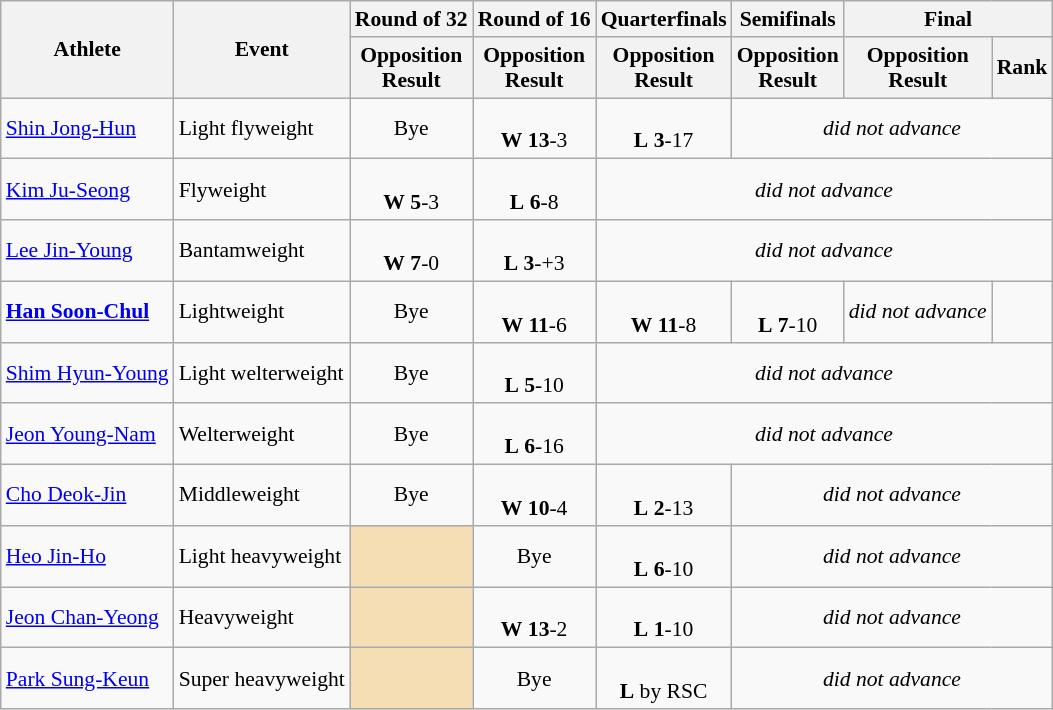<table class="wikitable" style="font-size:90%; text-align:center;">
<tr>
<th rowspan="2">Athlete</th>
<th rowspan="2">Event</th>
<th>Round of 32</th>
<th>Round of 16</th>
<th>Quarterfinals</th>
<th>Semifinals</th>
<th colspan="2">Final</th>
</tr>
<tr>
<th>Opposition<br>Result</th>
<th>Opposition<br>Result</th>
<th>Opposition<br>Result</th>
<th>Opposition<br>Result</th>
<th>Opposition<br>Result</th>
<th>Rank</th>
</tr>
<tr>
<td align=left><a href='#'>Shin Jong-Hun</a></td>
<td align=left>Light flyweight</td>
<td>Bye</td>
<td> <br> <strong>W</strong> <strong>13</strong>-3</td>
<td> <br> <strong>L</strong> <strong>3</strong>-17</td>
<td colspan=3><em>did not advance</em></td>
</tr>
<tr>
<td align=left><a href='#'>Kim Ju-Seong</a></td>
<td align=left>Flyweight</td>
<td> <br> <strong>W</strong> <strong>5</strong>-3</td>
<td> <br> <strong>L</strong> <strong>6</strong>-8</td>
<td colspan=4><em>did not advance</em></td>
</tr>
<tr>
<td align=left><a href='#'>Lee Jin-Young</a></td>
<td align=left>Bantamweight</td>
<td> <br> <strong>W</strong> <strong>7</strong>-0</td>
<td> <br> <strong>L</strong> <strong>3</strong>-+3</td>
<td colspan=4><em>did not advance</em></td>
</tr>
<tr>
<td align=left><strong><a href='#'>Han Soon-Chul</a></strong></td>
<td align=left>Lightweight</td>
<td>Bye</td>
<td> <br> <strong>W</strong> <strong>11</strong>-6</td>
<td> <br> <strong>W</strong> <strong>11</strong>-8</td>
<td> <br> <strong>L</strong> <strong>7</strong>-10</td>
<td><em>did not advance</em></td>
<td></td>
</tr>
<tr>
<td align=left><a href='#'>Shim Hyun-Young</a></td>
<td align=left>Light welterweight</td>
<td>Bye</td>
<td> <br> <strong>L</strong> <strong>5</strong>-10</td>
<td colspan=4><em>did not advance</em></td>
</tr>
<tr>
<td align=left><a href='#'>Jeon Young-Nam</a></td>
<td align=left>Welterweight</td>
<td>Bye</td>
<td> <br> <strong>L</strong> <strong>6</strong>-16</td>
<td colspan=4><em>did not advance</em></td>
</tr>
<tr>
<td align=left><a href='#'>Cho Deok-Jin</a></td>
<td align=left>Middleweight</td>
<td>Bye</td>
<td> <br> <strong>W</strong> <strong>10</strong>-4</td>
<td> <br> <strong>L</strong> <strong>2</strong>-13</td>
<td colspan=3><em>did not advance</em></td>
</tr>
<tr>
<td align=left><a href='#'>Heo Jin-Ho</a></td>
<td align=left>Light heavyweight</td>
<td colspan=1 bgcolor=wheat></td>
<td>Bye</td>
<td> <br> <strong>L</strong> <strong>6</strong>-10</td>
<td colspan=3><em>did not advance</em></td>
</tr>
<tr>
<td align=left><a href='#'>Jeon Chan-Yeong</a></td>
<td align=left>Heavyweight</td>
<td colspan=1 bgcolor=wheat></td>
<td> <br> <strong>W</strong> <strong>13</strong>-2</td>
<td> <br> <strong>L</strong> <strong>1</strong>-10</td>
<td colspan=3><em>did not advance</em></td>
</tr>
<tr>
<td align=left><a href='#'>Park Sung-Keun</a></td>
<td align=left>Super heavyweight</td>
<td colspan=1 bgcolor=wheat></td>
<td>Bye</td>
<td> <br> <strong>L</strong> by RSC</td>
<td colspan=3><em>did not advance</em></td>
</tr>
</table>
